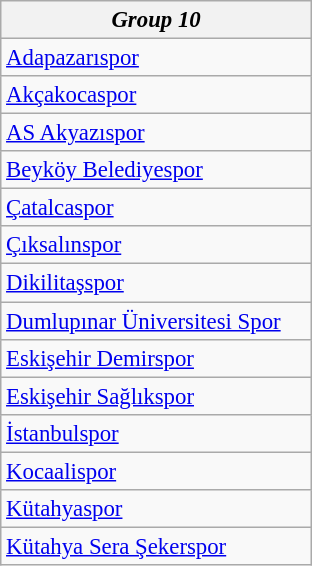<table class="wikitable collapsible collapsed" style="font-size:95%;">
<tr>
<th colspan="1" width="200"><em>Group 10</em></th>
</tr>
<tr>
<td><a href='#'>Adapazarıspor</a></td>
</tr>
<tr>
<td><a href='#'>Akçakocaspor</a></td>
</tr>
<tr>
<td><a href='#'>AS Akyazıspor</a></td>
</tr>
<tr>
<td><a href='#'>Beyköy Belediyespor</a></td>
</tr>
<tr>
<td><a href='#'>Çatalcaspor</a></td>
</tr>
<tr>
<td><a href='#'>Çıksalınspor</a></td>
</tr>
<tr>
<td><a href='#'>Dikilitaşspor</a></td>
</tr>
<tr>
<td><a href='#'>Dumlupınar Üniversitesi Spor</a></td>
</tr>
<tr>
<td><a href='#'>Eskişehir Demirspor</a></td>
</tr>
<tr>
<td><a href='#'>Eskişehir Sağlıkspor</a></td>
</tr>
<tr>
<td><a href='#'>İstanbulspor</a></td>
</tr>
<tr>
<td><a href='#'>Kocaalispor</a></td>
</tr>
<tr>
<td><a href='#'>Kütahyaspor</a></td>
</tr>
<tr>
<td><a href='#'>Kütahya Sera Şekerspor</a></td>
</tr>
</table>
